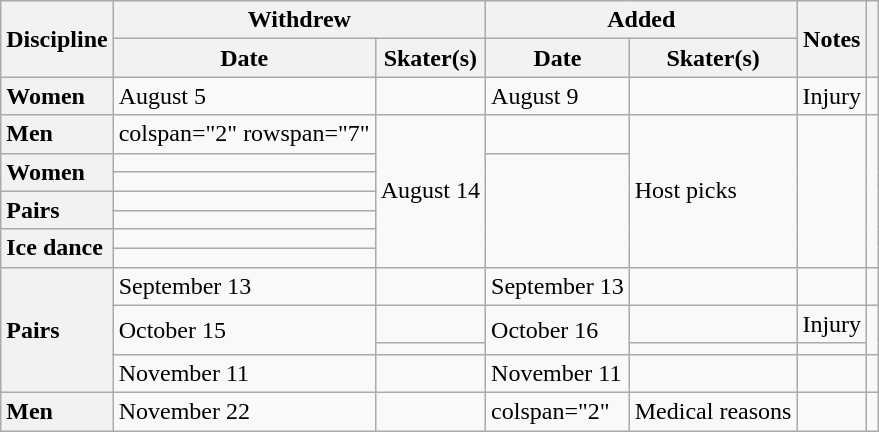<table class="wikitable unsortable">
<tr>
<th scope="col" rowspan=2>Discipline</th>
<th scope="col" colspan=2>Withdrew</th>
<th scope="col" colspan=2>Added</th>
<th scope="col" rowspan=2>Notes</th>
<th scope="col" rowspan=2></th>
</tr>
<tr>
<th>Date</th>
<th>Skater(s)</th>
<th>Date</th>
<th>Skater(s)</th>
</tr>
<tr>
<th scope="row" style="text-align:left">Women</th>
<td>August 5</td>
<td></td>
<td>August 9</td>
<td></td>
<td>Injury</td>
<td></td>
</tr>
<tr>
<th scope="row" style="text-align:left">Men</th>
<td>colspan="2" rowspan="7" </td>
<td rowspan="7">August 14</td>
<td></td>
<td rowspan="7">Host picks</td>
<td rowspan="7"></td>
</tr>
<tr>
<th scope="row" style="text-align:left" rowspan="2">Women</th>
<td></td>
</tr>
<tr>
<td></td>
</tr>
<tr>
<th scope="row" style="text-align:left" rowspan="2">Pairs</th>
<td></td>
</tr>
<tr>
<td></td>
</tr>
<tr>
<th scope="row" style="text-align:left" rowspan="2">Ice dance</th>
<td></td>
</tr>
<tr>
<td></td>
</tr>
<tr>
<th rowspan="4" scope="row" style="text-align:left">Pairs</th>
<td>September 13</td>
<td></td>
<td>September 13</td>
<td></td>
<td></td>
<td></td>
</tr>
<tr>
<td rowspan="2">October 15</td>
<td></td>
<td rowspan="2">October 16</td>
<td></td>
<td>Injury</td>
<td rowspan="2"></td>
</tr>
<tr>
<td></td>
<td></td>
<td></td>
</tr>
<tr>
<td>November 11</td>
<td></td>
<td>November 11</td>
<td></td>
<td></td>
<td></td>
</tr>
<tr>
<th scope="row" style="text-align:left">Men</th>
<td>November 22</td>
<td></td>
<td>colspan="2" </td>
<td>Medical reasons</td>
<td></td>
</tr>
</table>
